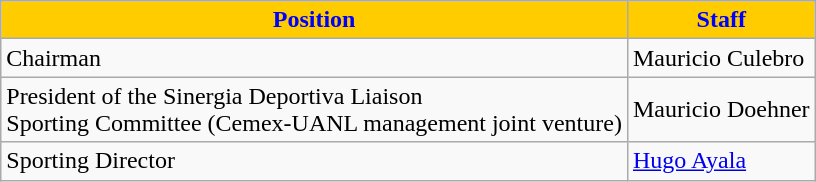<table class="wikitable">
<tr>
<th style=background-color:#FFCC00;color:blue>Position</th>
<th style=background-color:#FFCC00;color:blue>Staff</th>
</tr>
<tr>
<td>Chairman</td>
<td> Mauricio Culebro</td>
</tr>
<tr>
<td>President of the Sinergia Deportiva Liaison<br>Sporting Committee (Cemex-UANL management joint venture)</td>
<td> Mauricio Doehner</td>
</tr>
<tr>
<td>Sporting Director</td>
<td> <a href='#'>Hugo Ayala</a></td>
</tr>
</table>
